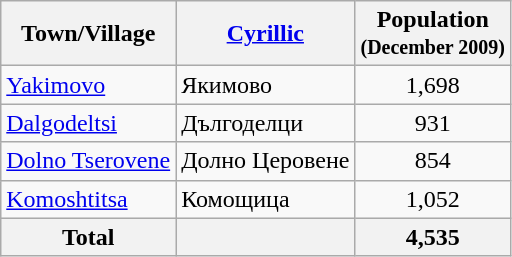<table class="wikitable sortable">
<tr>
<th>Town/Village</th>
<th><a href='#'>Cyrillic</a></th>
<th>Population<br><small>(December 2009)</small></th>
</tr>
<tr>
<td><a href='#'>Yakimovo</a></td>
<td>Якимово</td>
<td align="center">1,698</td>
</tr>
<tr>
<td><a href='#'>Dalgodeltsi</a></td>
<td>Дългоделци</td>
<td align="center">931</td>
</tr>
<tr>
<td><a href='#'>Dolno Tserovene</a></td>
<td>Долно Церовене</td>
<td align="center">854</td>
</tr>
<tr>
<td><a href='#'>Komoshtitsa</a></td>
<td>Комощица</td>
<td align="center">1,052</td>
</tr>
<tr>
<th>Total</th>
<th></th>
<th align="center">4,535</th>
</tr>
</table>
